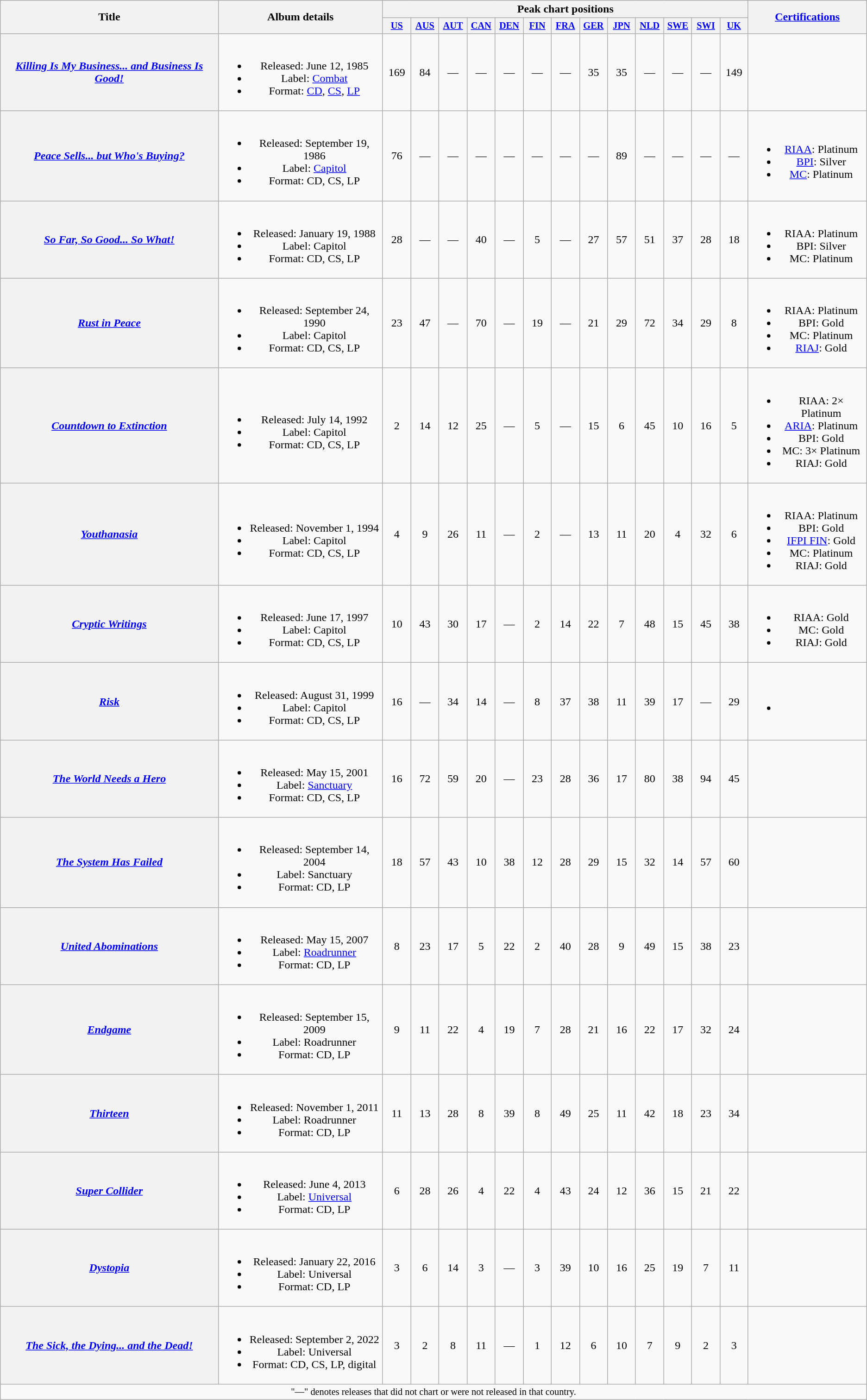<table class="wikitable plainrowheaders" style="text-align:center;">
<tr>
<th scope="col" rowspan="2">Title</th>
<th scope="col" rowspan="2">Album details</th>
<th scope="col" colspan="13">Peak chart positions</th>
<th scope="col" rowspan="2"><a href='#'>Certifications</a></th>
</tr>
<tr>
<th style="width:2.5em;font-size:85%;"><a href='#'>US</a><br></th>
<th style="width:2.5em;font-size:85%;"><a href='#'>AUS</a><br></th>
<th style="width:2.5em;font-size:85%;"><a href='#'>AUT</a><br></th>
<th style="width:2.5em;font-size:85%;"><a href='#'>CAN</a><br></th>
<th style="width:2.5em;font-size:85%;"><a href='#'>DEN</a><br></th>
<th style="width:2.5em;font-size:85%;"><a href='#'>FIN</a><br></th>
<th style="width:2.5em;font-size:85%;"><a href='#'>FRA</a><br></th>
<th style="width:2.5em;font-size:85%;"><a href='#'>GER</a><br></th>
<th style="width:2.5em;font-size:85%;"><a href='#'>JPN</a><br></th>
<th style="width:2.5em;font-size:85%;"><a href='#'>NLD</a><br></th>
<th style="width:2.5em;font-size:85%;"><a href='#'>SWE</a><br></th>
<th style="width:2.5em;font-size:85%;"><a href='#'>SWI</a><br></th>
<th style="width:2.5em;font-size:85%;"><a href='#'>UK</a><br></th>
</tr>
<tr>
<th scope="row"><em><a href='#'>Killing Is My Business... and Business Is Good!</a></em></th>
<td><br><ul><li>Released: June 12, 1985</li><li>Label: <a href='#'>Combat</a></li><li>Format: <a href='#'>CD</a>, <a href='#'>CS</a>, <a href='#'>LP</a></li></ul></td>
<td>169</td>
<td>84</td>
<td>—</td>
<td>—</td>
<td>—</td>
<td>—</td>
<td>—</td>
<td>35</td>
<td>35</td>
<td>—</td>
<td>—</td>
<td>—</td>
<td>149</td>
<td></td>
</tr>
<tr>
<th scope="row"><em><a href='#'>Peace Sells... but Who's Buying?</a></em></th>
<td><br><ul><li>Released: September 19, 1986</li><li>Label: <a href='#'>Capitol</a></li><li>Format: CD, CS, LP</li></ul></td>
<td>76</td>
<td>—</td>
<td>—</td>
<td>—</td>
<td>—</td>
<td>—</td>
<td>—</td>
<td>—</td>
<td>89</td>
<td>—</td>
<td>—</td>
<td>—</td>
<td>—</td>
<td><br><ul><li><a href='#'>RIAA</a>: Platinum</li><li><a href='#'>BPI</a>: Silver</li><li><a href='#'>MC</a>: Platinum</li></ul></td>
</tr>
<tr>
<th scope="row"><em><a href='#'>So Far, So Good... So What!</a></em></th>
<td><br><ul><li>Released: January 19, 1988</li><li>Label: Capitol</li><li>Format: CD, CS, LP</li></ul></td>
<td>28</td>
<td>—</td>
<td>—</td>
<td>40</td>
<td>—</td>
<td>5</td>
<td>—</td>
<td>27</td>
<td>57</td>
<td>51</td>
<td>37</td>
<td>28</td>
<td>18</td>
<td><br><ul><li>RIAA: Platinum</li><li>BPI: Silver</li><li>MC: Platinum</li></ul></td>
</tr>
<tr>
<th scope="row"><em><a href='#'>Rust in Peace</a></em></th>
<td><br><ul><li>Released: September 24, 1990</li><li>Label: Capitol</li><li>Format: CD, CS, LP</li></ul></td>
<td>23</td>
<td>47</td>
<td>—</td>
<td>70</td>
<td>—</td>
<td>19</td>
<td>—</td>
<td>21</td>
<td>29</td>
<td>72</td>
<td>34</td>
<td>29</td>
<td>8</td>
<td><br><ul><li>RIAA: Platinum</li><li>BPI: Gold</li><li>MC: Platinum</li><li><a href='#'>RIAJ</a>: Gold</li></ul></td>
</tr>
<tr>
<th scope="row"><em><a href='#'>Countdown to Extinction</a></em></th>
<td><br><ul><li>Released: July 14, 1992</li><li>Label: Capitol</li><li>Format: CD, CS, LP</li></ul></td>
<td>2</td>
<td>14</td>
<td>12</td>
<td>25</td>
<td>—</td>
<td>5</td>
<td>—</td>
<td>15</td>
<td>6</td>
<td>45</td>
<td>10</td>
<td>16</td>
<td>5</td>
<td><br><ul><li>RIAA: 2× Platinum</li><li><a href='#'>ARIA</a>: Platinum</li><li>BPI: Gold</li><li>MC: 3× Platinum</li><li>RIAJ: Gold</li></ul></td>
</tr>
<tr>
<th scope="row"><em><a href='#'>Youthanasia</a></em></th>
<td><br><ul><li>Released: November 1, 1994</li><li>Label: Capitol</li><li>Format: CD, CS, LP</li></ul></td>
<td>4</td>
<td>9</td>
<td>26</td>
<td>11</td>
<td>—</td>
<td>2</td>
<td>—</td>
<td>13</td>
<td>11</td>
<td>20</td>
<td>4</td>
<td>32</td>
<td>6</td>
<td><br><ul><li>RIAA: Platinum</li><li>BPI: Gold</li><li><a href='#'>IFPI FIN</a>: Gold</li><li>MC: Platinum</li><li>RIAJ: Gold</li></ul></td>
</tr>
<tr>
<th scope="row"><em><a href='#'>Cryptic Writings</a></em></th>
<td><br><ul><li>Released: June 17, 1997</li><li>Label: Capitol</li><li>Format: CD, CS, LP</li></ul></td>
<td>10</td>
<td>43</td>
<td>30</td>
<td>17</td>
<td>—</td>
<td>2</td>
<td>14</td>
<td>22</td>
<td>7</td>
<td>48</td>
<td>15</td>
<td>45</td>
<td>38</td>
<td><br><ul><li>RIAA: Gold</li><li>MC: Gold</li><li>RIAJ: Gold</li></ul></td>
</tr>
<tr>
<th scope="row"><em><a href='#'>Risk</a></em></th>
<td><br><ul><li>Released: August 31, 1999</li><li>Label: Capitol</li><li>Format: CD, CS, LP</li></ul></td>
<td>16</td>
<td>—</td>
<td>34</td>
<td>14</td>
<td>—</td>
<td>8</td>
<td>37</td>
<td>38</td>
<td>11</td>
<td>39</td>
<td>17</td>
<td>—</td>
<td>29</td>
<td><br><ul><li></li></ul></td>
</tr>
<tr>
<th scope="row"><em><a href='#'>The World Needs a Hero</a></em></th>
<td><br><ul><li>Released: May 15, 2001</li><li>Label: <a href='#'>Sanctuary</a></li><li>Format: CD, CS, LP</li></ul></td>
<td>16</td>
<td>72</td>
<td>59</td>
<td>20</td>
<td>—</td>
<td>23</td>
<td>28</td>
<td>36</td>
<td>17</td>
<td>80</td>
<td>38</td>
<td>94</td>
<td>45</td>
<td></td>
</tr>
<tr>
<th scope="row"><em><a href='#'>The System Has Failed</a></em></th>
<td><br><ul><li>Released: September 14, 2004</li><li>Label: Sanctuary</li><li>Format: CD, LP</li></ul></td>
<td>18</td>
<td>57</td>
<td>43</td>
<td>10</td>
<td>38</td>
<td>12</td>
<td>28</td>
<td>29</td>
<td>15</td>
<td>32</td>
<td>14</td>
<td>57</td>
<td>60</td>
<td></td>
</tr>
<tr>
<th scope="row"><em><a href='#'>United Abominations</a></em></th>
<td><br><ul><li>Released: May 15, 2007</li><li>Label: <a href='#'>Roadrunner</a></li><li>Format: CD, LP</li></ul></td>
<td>8</td>
<td>23</td>
<td>17</td>
<td>5</td>
<td>22</td>
<td>2</td>
<td>40</td>
<td>28</td>
<td>9</td>
<td>49</td>
<td>15</td>
<td>38</td>
<td>23</td>
<td></td>
</tr>
<tr>
<th scope="row"><em><a href='#'>Endgame</a></em></th>
<td><br><ul><li>Released: September 15, 2009</li><li>Label: Roadrunner</li><li>Format: CD, LP</li></ul></td>
<td>9</td>
<td>11</td>
<td>22</td>
<td>4</td>
<td>19</td>
<td>7</td>
<td>28</td>
<td>21</td>
<td>16</td>
<td>22</td>
<td>17</td>
<td>32</td>
<td>24</td>
<td></td>
</tr>
<tr>
<th scope="row"><em><a href='#'>Thirteen</a></em></th>
<td><br><ul><li>Released: November 1, 2011</li><li>Label: Roadrunner</li><li>Format: CD, LP</li></ul></td>
<td>11</td>
<td>13</td>
<td>28</td>
<td>8</td>
<td>39</td>
<td>8</td>
<td>49</td>
<td>25</td>
<td>11</td>
<td>42</td>
<td>18</td>
<td>23</td>
<td>34</td>
<td></td>
</tr>
<tr>
<th scope="row"><em><a href='#'>Super Collider</a></em></th>
<td><br><ul><li>Released: June 4, 2013</li><li>Label: <a href='#'>Universal</a></li><li>Format: CD, LP</li></ul></td>
<td>6</td>
<td>28</td>
<td>26</td>
<td>4</td>
<td>22</td>
<td>4</td>
<td>43</td>
<td>24</td>
<td>12</td>
<td>36</td>
<td>15</td>
<td>21</td>
<td>22</td>
<td></td>
</tr>
<tr>
<th scope="row"><em><a href='#'>Dystopia</a></em></th>
<td><br><ul><li>Released: January 22, 2016</li><li>Label: Universal</li><li>Format: CD, LP</li></ul></td>
<td>3</td>
<td>6</td>
<td>14</td>
<td>3</td>
<td>—</td>
<td>3</td>
<td>39</td>
<td>10</td>
<td>16</td>
<td>25</td>
<td>19</td>
<td>7</td>
<td>11</td>
<td></td>
</tr>
<tr>
<th scope="row"><em><a href='#'>The Sick, the Dying... and the Dead!</a></em></th>
<td><br><ul><li>Released: September 2, 2022</li><li>Label: Universal</li><li>Format: CD, CS, LP, digital</li></ul></td>
<td>3</td>
<td>2</td>
<td>8</td>
<td>11</td>
<td>—</td>
<td>1</td>
<td>12</td>
<td>6</td>
<td>10</td>
<td>7</td>
<td>9<br></td>
<td>2</td>
<td>3</td>
<td></td>
</tr>
<tr>
<td colspan="16" style="text-align:center; font-size:85%">"—" denotes releases that did not chart or were not released in that country.</td>
</tr>
</table>
